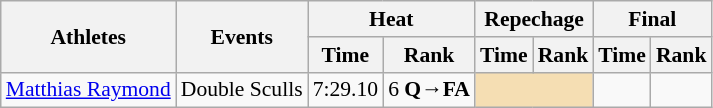<table class=wikitable style=font-size:90%>
<tr>
<th rowspan=2>Athletes</th>
<th rowspan=2>Events</th>
<th colspan=2>Heat</th>
<th colspan=2>Repechage</th>
<th colspan=2>Final</th>
</tr>
<tr>
<th>Time</th>
<th>Rank</th>
<th>Time</th>
<th>Rank</th>
<th>Time</th>
<th>Rank</th>
</tr>
<tr>
<td><a href='#'>Matthias Raymond</a></td>
<td>Double Sculls</td>
<td align=center>7:29.10</td>
<td align=center>6 <strong>Q→FA</strong></td>
<td colspan="2" bgcolor="wheat"></td>
<td align=center></td>
<td align=center></td>
</tr>
</table>
